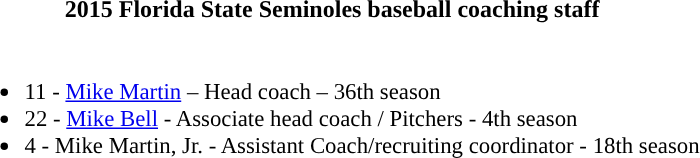<table class="toccolours">
<tr>
<th colspan=9>2015 Florida State Seminoles baseball coaching staff</th>
</tr>
<tr>
<td style="text-align: left;font-size: 95%;" valign="top"><br><ul><li>11 - <a href='#'>Mike Martin</a> – Head coach – 36th season</li><li>22 - <a href='#'>Mike Bell</a> - Associate head coach / Pitchers - 4th season</li><li>4 - Mike Martin, Jr. - Assistant Coach/recruiting coordinator - 18th season</li></ul></td>
</tr>
</table>
